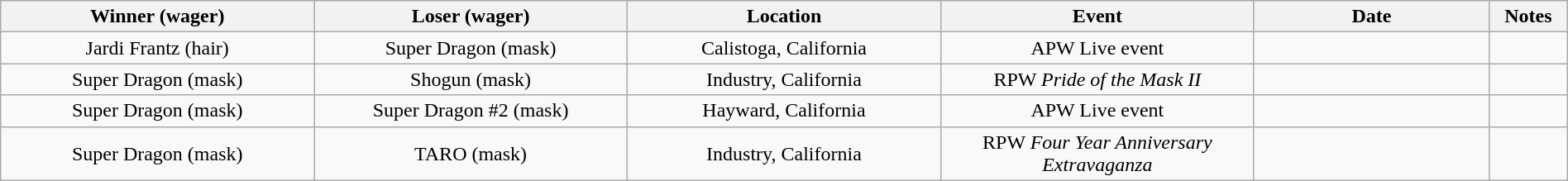<table class="wikitable sortable" width=100%  style="text-align: center">
<tr>
<th width=20% scope="col">Winner (wager)</th>
<th width=20% scope="col">Loser (wager)</th>
<th width=20% scope="col">Location</th>
<th width=20% scope="col">Event</th>
<th width=15% scope="col">Date</th>
<th class="unsortable" width=5% scope="col">Notes</th>
</tr>
<tr>
<td>Jardi Frantz (hair)</td>
<td>Super Dragon (mask)</td>
<td>Calistoga, California</td>
<td>APW Live event</td>
<td></td>
<td></td>
</tr>
<tr>
<td>Super Dragon (mask)</td>
<td>Shogun (mask)</td>
<td>Industry, California</td>
<td>RPW <em>Pride of the Mask II</em></td>
<td></td>
<td></td>
</tr>
<tr>
<td>Super Dragon (mask)</td>
<td>Super Dragon #2 (mask)</td>
<td>Hayward, California</td>
<td>APW Live event</td>
<td></td>
<td></td>
</tr>
<tr>
<td>Super Dragon (mask)</td>
<td>TARO (mask)</td>
<td>Industry, California</td>
<td>RPW <em>Four Year Anniversary Extravaganza</em></td>
<td></td>
<td></td>
</tr>
</table>
